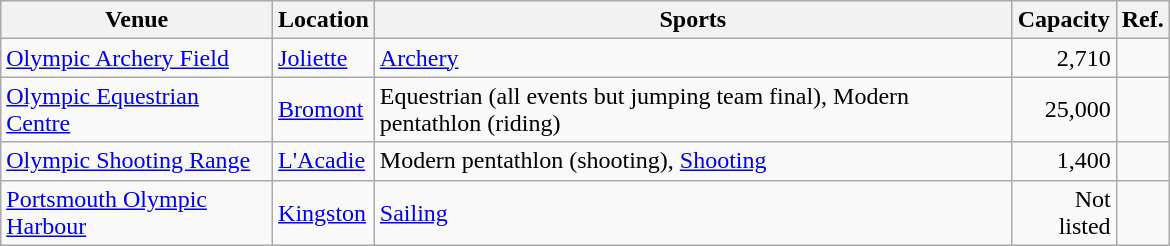<table class="wikitable sortable" width=780px>
<tr>
<th>Venue</th>
<th>Location</th>
<th>Sports</th>
<th>Capacity</th>
<th class="unsortable">Ref.</th>
</tr>
<tr>
<td><a href='#'>Olympic Archery Field</a></td>
<td><a href='#'>Joliette</a></td>
<td><a href='#'>Archery</a></td>
<td align="right">2,710</td>
<td align=center></td>
</tr>
<tr>
<td><a href='#'>Olympic Equestrian Centre</a></td>
<td><a href='#'>Bromont</a></td>
<td>Equestrian (all events but jumping team final), Modern pentathlon (riding)</td>
<td align="right">25,000</td>
<td align=center></td>
</tr>
<tr>
<td><a href='#'>Olympic Shooting Range</a></td>
<td><a href='#'>L'Acadie</a></td>
<td>Modern pentathlon (shooting), <a href='#'>Shooting</a></td>
<td align="right">1,400</td>
<td align=center></td>
</tr>
<tr>
<td><a href='#'>Portsmouth Olympic Harbour</a></td>
<td><a href='#'>Kingston</a></td>
<td><a href='#'>Sailing</a></td>
<td align="right">Not listed</td>
<td align=center></td>
</tr>
</table>
